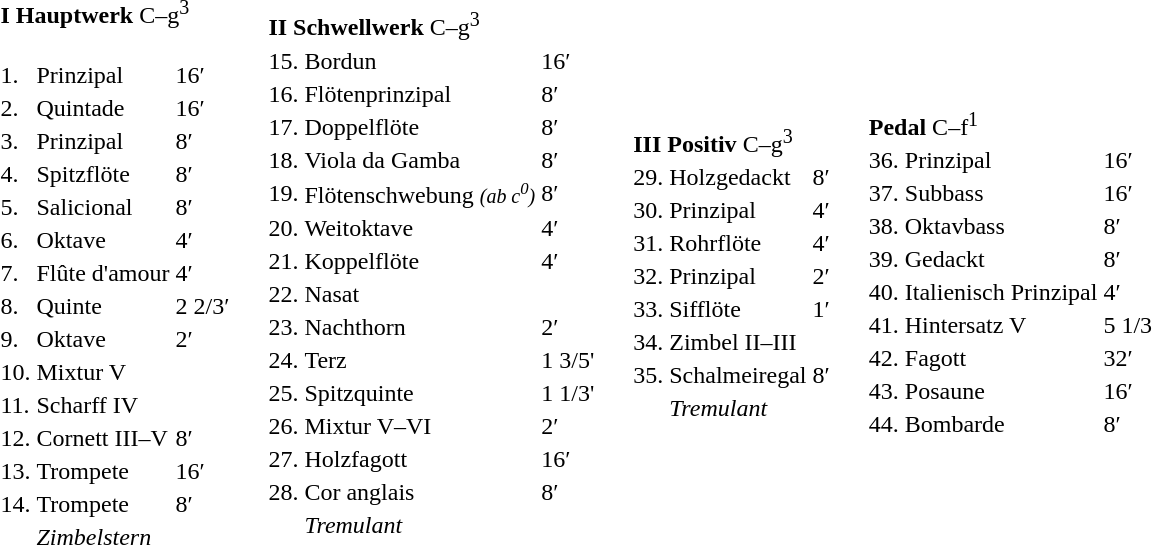<table class="toptextcells" style="border-collapse:collapse;" cellspacing="10" cellpadding="10">
<tr>
<td><br><table>
<tr>
<td colspan="3"><strong>I Hauptwerk</strong> C–g<sup>3</sup><br><br></td>
</tr>
<tr>
<td>1.</td>
<td>Prinzipal</td>
<td>16′</td>
</tr>
<tr>
<td>2.</td>
<td>Quintade</td>
<td>16′</td>
</tr>
<tr>
<td>3.</td>
<td>Prinzipal</td>
<td>8′</td>
</tr>
<tr>
<td>4.</td>
<td>Spitzflöte</td>
<td>8′</td>
</tr>
<tr>
<td>5.</td>
<td>Salicional</td>
<td>8′</td>
</tr>
<tr>
<td>6.</td>
<td>Oktave</td>
<td>4′</td>
</tr>
<tr>
<td>7.</td>
<td>Flûte d'amour</td>
<td>4′</td>
</tr>
<tr>
<td>8.</td>
<td>Quinte</td>
<td>2 2/3′</td>
</tr>
<tr>
<td>9.</td>
<td>Oktave</td>
<td>2′</td>
</tr>
<tr>
<td>10.</td>
<td>Mixtur V</td>
</tr>
<tr>
<td>11.</td>
<td>Scharff IV</td>
</tr>
<tr>
<td>12.</td>
<td>Cornett III–V</td>
<td>8′</td>
</tr>
<tr>
<td>13.</td>
<td>Trompete</td>
<td>16′</td>
</tr>
<tr>
<td>14.</td>
<td>Trompete</td>
<td>8′</td>
</tr>
<tr>
<td></td>
<td><em>Zimbelstern</em></td>
</tr>
</table>
</td>
<td><br><table>
<tr>
<td colspan="3"><strong>II Schwellwerk</strong> C–g<sup>3</sup><br></td>
</tr>
<tr>
<td>15.</td>
<td>Bordun</td>
<td>16′</td>
</tr>
<tr>
<td>16.</td>
<td>Flötenprinzipal</td>
<td>8′</td>
</tr>
<tr>
<td>17.</td>
<td>Doppelflöte</td>
<td>8′</td>
</tr>
<tr>
<td>18.</td>
<td>Viola da Gamba</td>
<td>8′</td>
</tr>
<tr>
<td>19.</td>
<td>Flötenschwebung <em><small>(ab c<sup>0</sup>)</small></em></td>
<td>8′</td>
</tr>
<tr>
<td>20.</td>
<td>Weitoktave</td>
<td>4′</td>
</tr>
<tr>
<td>21.</td>
<td>Koppelflöte</td>
<td>4′</td>
</tr>
<tr>
<td>22.</td>
<td>Nasat</td>
<td></td>
</tr>
<tr>
<td>23.</td>
<td>Nachthorn</td>
<td>2′</td>
</tr>
<tr>
<td>24.</td>
<td>Terz</td>
<td>1 3/5'</td>
</tr>
<tr>
<td>25.</td>
<td>Spitzquinte</td>
<td>1 1/3'</td>
</tr>
<tr>
<td>26.</td>
<td>Mixtur V–VI</td>
<td>2′</td>
</tr>
<tr>
<td>27.</td>
<td>Holzfagott</td>
<td>16′</td>
</tr>
<tr>
<td>28.</td>
<td>Cor anglais</td>
<td>8′</td>
</tr>
<tr>
<td></td>
<td><em>Tremulant</em></td>
</tr>
</table>
</td>
<td><br><table>
<tr>
<td colspan="3"><strong>III Positiv</strong> C–g<sup>3</sup><br></td>
</tr>
<tr>
<td>29.</td>
<td>Holzgedackt</td>
<td>8′</td>
</tr>
<tr>
<td>30.</td>
<td>Prinzipal</td>
<td>4′</td>
</tr>
<tr>
<td>31.</td>
<td>Rohrflöte</td>
<td>4′</td>
</tr>
<tr>
<td>32.</td>
<td>Prinzipal</td>
<td>2′</td>
</tr>
<tr>
<td>33.</td>
<td>Sifflöte</td>
<td>1′</td>
</tr>
<tr>
<td>34.</td>
<td>Zimbel II–III</td>
</tr>
<tr>
<td>35.</td>
<td>Schalmeiregal</td>
<td>8′</td>
</tr>
<tr>
<td></td>
<td><em>Tremulant</em></td>
</tr>
</table>
</td>
<td><br><table>
<tr>
<td colspan="3"><strong>Pedal</strong> C–f<sup>1</sup><br></td>
</tr>
<tr>
<td>36.</td>
<td>Prinzipal</td>
<td>16′</td>
</tr>
<tr>
<td>37.</td>
<td>Subbass</td>
<td>16′</td>
</tr>
<tr>
<td>38.</td>
<td>Oktavbass</td>
<td>8′</td>
</tr>
<tr>
<td>39.</td>
<td>Gedackt</td>
<td>8′</td>
</tr>
<tr>
<td>40.</td>
<td>Italienisch Prinzipal</td>
<td>4′</td>
</tr>
<tr>
<td>41.</td>
<td>Hintersatz V</td>
<td>5 1/3</td>
</tr>
<tr>
<td>42.</td>
<td>Fagott</td>
<td>32′</td>
</tr>
<tr>
<td>43.</td>
<td>Posaune</td>
<td>16′</td>
</tr>
<tr>
<td>44.</td>
<td>Bombarde</td>
<td>8′</td>
</tr>
</table>
</td>
</tr>
</table>
